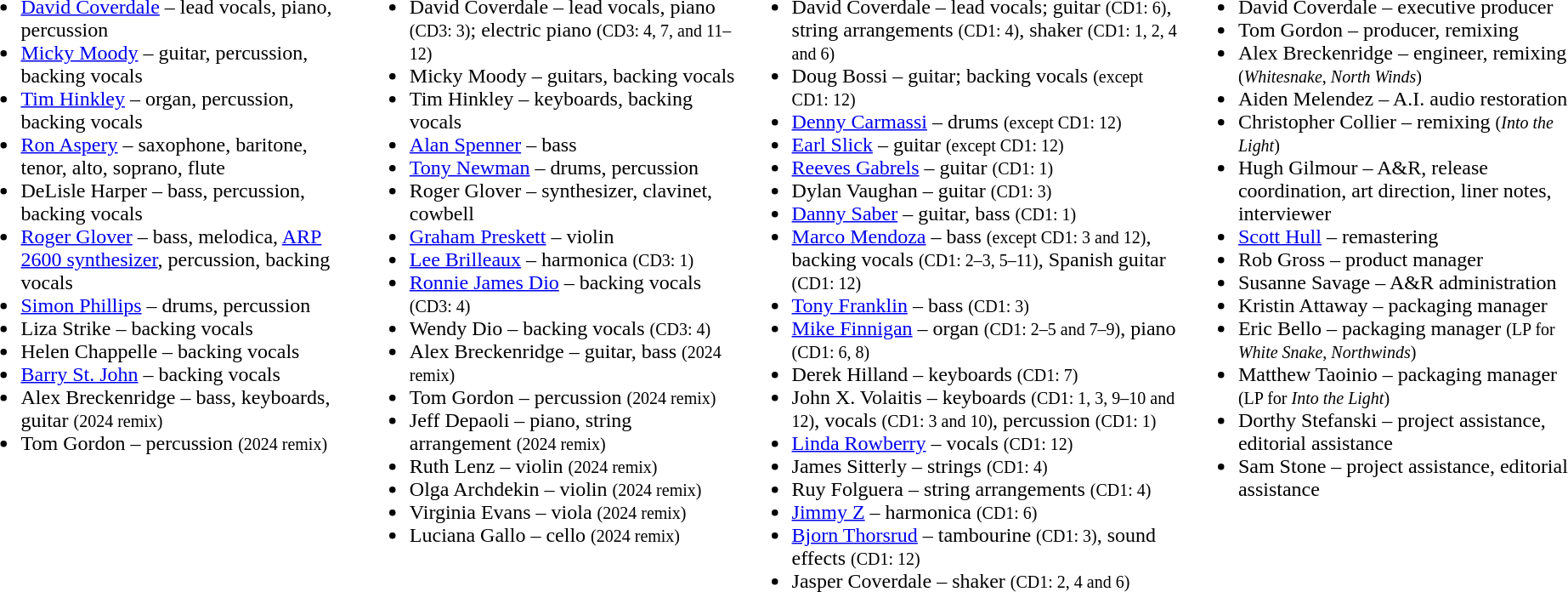<table>
<tr>
<td valign=top><br><ul><li><a href='#'>David Coverdale</a> – lead vocals, piano, percussion</li><li><a href='#'>Micky Moody</a> – guitar, percussion, backing vocals</li><li><a href='#'>Tim Hinkley</a> – organ, percussion, backing vocals</li><li><a href='#'>Ron Aspery</a> – saxophone, baritone, tenor, alto, soprano, flute</li><li>DeLisle Harper – bass, percussion, backing vocals</li><li><a href='#'>Roger Glover</a> – bass, melodica, <a href='#'>ARP 2600 synthesizer</a>, percussion, backing vocals</li><li><a href='#'>Simon Phillips</a> – drums, percussion</li><li>Liza Strike – backing vocals</li><li>Helen Chappelle – backing vocals</li><li><a href='#'>Barry St. John</a> – backing vocals</li><li>Alex Breckenridge – bass, keyboards, guitar <small>(2024 remix)</small></li><li>Tom Gordon – percussion <small>(2024 remix)</small></li></ul></td>
<td valign=top><br><ul><li>David Coverdale – lead vocals, piano <small>(CD3: 3)</small>; electric piano <small>(CD3: 4, 7, and 11–12)</small></li><li>Micky Moody – guitars, backing vocals</li><li>Tim Hinkley – keyboards, backing vocals</li><li><a href='#'>Alan Spenner</a> – bass</li><li><a href='#'>Tony Newman</a> – drums, percussion</li><li>Roger Glover – synthesizer, clavinet, cowbell</li><li><a href='#'>Graham Preskett</a> – violin</li><li><a href='#'>Lee Brilleaux</a> – harmonica <small>(CD3: 1)</small></li><li><a href='#'>Ronnie James Dio</a> – backing vocals <small>(CD3: 4)</small></li><li>Wendy Dio – backing vocals <small>(CD3: 4)</small></li><li>Alex Breckenridge – guitar, bass <small>(2024 remix)</small></li><li>Tom Gordon – percussion <small>(2024 remix)</small></li><li>Jeff Depaoli – piano, string arrangement <small>(2024 remix)</small></li><li>Ruth Lenz – violin <small>(2024 remix)</small></li><li>Olga Archdekin – violin <small>(2024 remix)</small></li><li>Virginia Evans – viola <small>(2024 remix)</small></li><li>Luciana Gallo – cello <small>(2024 remix)</small></li></ul></td>
<td valign=top><br><ul><li>David Coverdale – lead vocals; guitar <small>(CD1: 6)</small>, string arrangements <small>(CD1: 4)</small>, shaker <small>(CD1: 1, 2, 4 and 6)</small></li><li>Doug Bossi – guitar; backing vocals <small>(except CD1: 12)</small></li><li><a href='#'>Denny Carmassi</a> – drums <small>(except CD1: 12)</small></li><li><a href='#'>Earl Slick</a> – guitar <small>(except CD1: 12)</small></li><li><a href='#'>Reeves Gabrels</a> – guitar <small>(CD1: 1)</small></li><li>Dylan Vaughan – guitar <small>(CD1: 3)</small></li><li><a href='#'>Danny Saber</a> – guitar, bass <small>(CD1: 1)</small></li><li><a href='#'>Marco Mendoza</a> – bass <small>(except CD1: 3 and 12)</small>, backing vocals <small>(CD1: 2–3, 5–11)</small>, Spanish guitar <small>(CD1: 12)</small></li><li><a href='#'>Tony Franklin</a> – bass <small>(CD1: 3)</small></li><li><a href='#'>Mike Finnigan</a> – organ <small>(CD1: 2–5 and 7–9)</small>, piano <small>(CD1: 6, 8)</small></li><li>Derek Hilland – keyboards <small>(CD1: 7)</small></li><li>John X. Volaitis – keyboards <small>(CD1: 1, 3, 9–10 and 12)</small>, vocals <small>(CD1: 3 and 10)</small>, percussion <small>(CD1: 1)</small></li><li><a href='#'>Linda Rowberry</a> – vocals <small>(CD1: 12)</small></li><li>James Sitterly – strings <small>(CD1: 4)</small></li><li>Ruy Folguera – string arrangements <small>(CD1: 4)</small></li><li><a href='#'>Jimmy Z</a> – harmonica <small>(CD1: 6)</small></li><li><a href='#'>Bjorn Thorsrud</a> – tambourine <small>(CD1: 3)</small>, sound effects <small>(CD1: 12)</small></li><li>Jasper Coverdale – shaker <small>(CD1: 2, 4 and 6)</small></li></ul></td>
<td valign=top><br><ul><li>David Coverdale – executive producer</li><li>Tom Gordon – producer, remixing</li><li>Alex Breckenridge – engineer, remixing <small>(<em>Whitesnake</em>, <em>North Winds</em>)</small></li><li>Aiden Melendez – A.I. audio restoration</li><li>Christopher Collier – remixing <small>(<em>Into the Light</em>)</small></li><li>Hugh Gilmour – A&R, release coordination, art direction, liner notes, interviewer</li><li><a href='#'>Scott Hull</a> – remastering</li><li>Rob Gross – product manager</li><li>Susanne Savage – A&R administration</li><li>Kristin Attaway – packaging manager</li><li>Eric Bello – packaging manager <small>(LP for <em>White Snake</em>, <em>Northwinds</em>)</small></li><li>Matthew Taoinio – packaging manager <small>(LP for <em>Into the Light</em>)</small></li><li>Dorthy Stefanski – project assistance, editorial assistance</li><li>Sam Stone – project assistance, editorial assistance</li></ul></td>
</tr>
</table>
